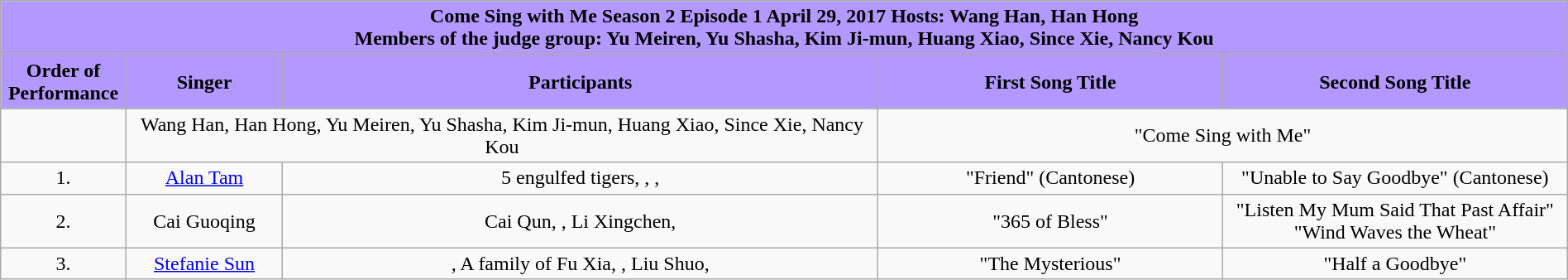<table class="wikitable sortable mw-collapsible" width="100%" style="text-align:center">
<tr style="background:#B399FF">
<td colspan="5"><div><strong>Come Sing with Me Season 2 Episode 1 April 29, 2017 Hosts: Wang Han, Han Hong<br>Members of the judge group: Yu Meiren, Yu Shasha, Kim Ji-mun, Huang Xiao, Since Xie, Nancy Kou</strong></div></td>
</tr>
<tr style="background:#B399FF">
<td style="width:8%"><strong>Order of Performance</strong></td>
<td style="width:10%"><strong>Singer</strong></td>
<td style="width:38%"><strong>Participants</strong></td>
<td style="width:22%"><strong>First Song Title</strong></td>
<td style="width:22%"><strong>Second Song Title</strong></td>
</tr>
<tr>
<td></td>
<td colspan=2>Wang Han, Han Hong, Yu Meiren, Yu Shasha, Kim Ji-mun, Huang Xiao, Since Xie, Nancy Kou</td>
<td colspan=2>"Come Sing with Me"</td>
</tr>
<tr>
<td>1.</td>
<td><a href='#'>Alan Tam</a></td>
<td>5 engulfed tigers, , , </td>
<td>"Friend" (Cantonese)</td>
<td>"Unable to Say Goodbye" (Cantonese)</td>
</tr>
<tr>
<td>2.</td>
<td>Cai Guoqing</td>
<td> Cai Qun, , Li Xingchen,  <br> </td>
<td>"365 of Bless"</td>
<td>"Listen My Mum Said That Past Affair" <br> "Wind Waves the Wheat"</td>
</tr>
<tr>
<td>3.</td>
<td><a href='#'>Stefanie Sun</a></td>
<td>, A family of Fu Xia, , Liu Shuo,  <br> </td>
<td>"The Mysterious"</td>
<td>"Half a Goodbye"</td>
</tr>
</table>
